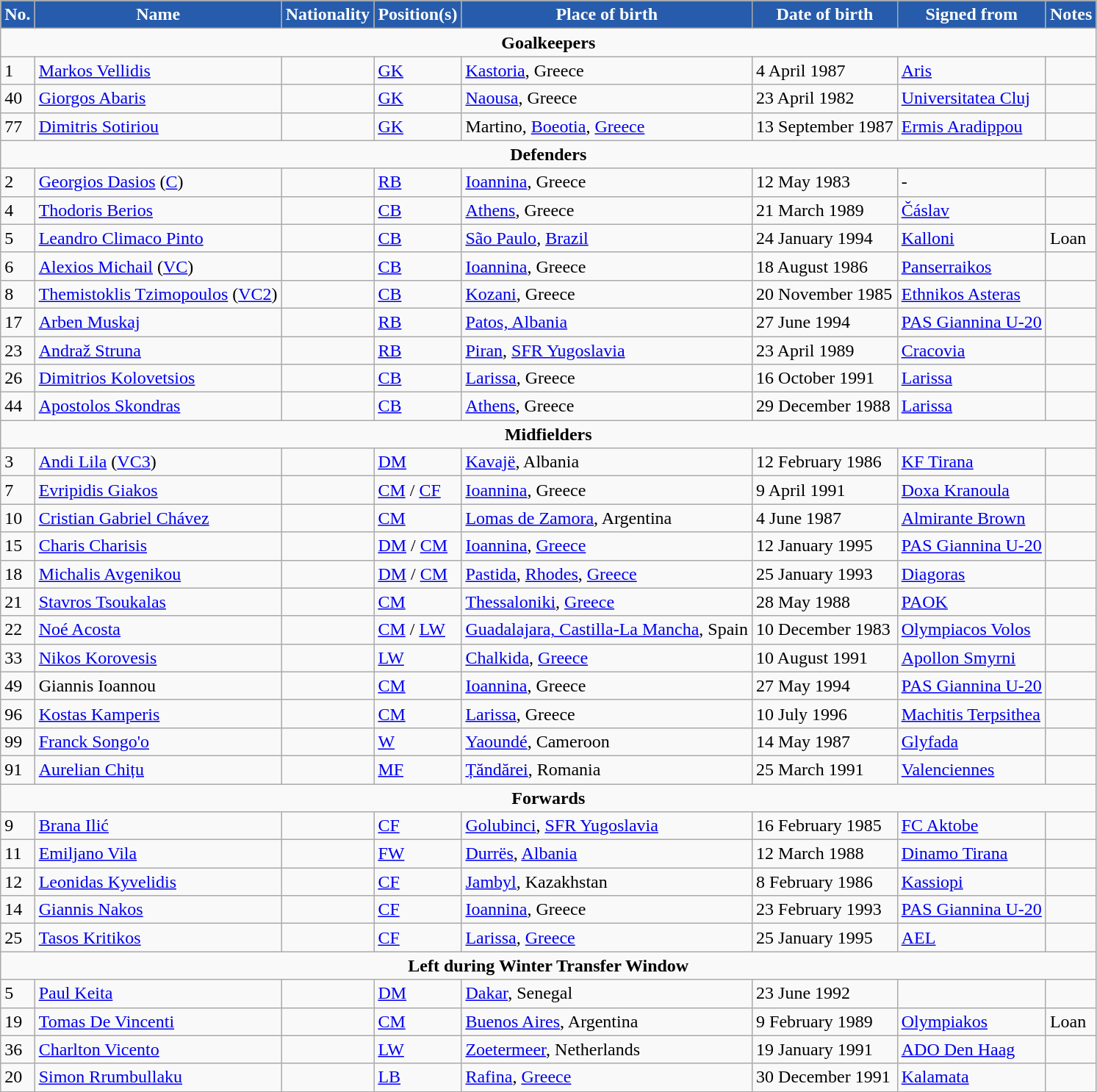<table class="wikitable">
<tr>
<th style="background:#265cab; color:white; text-align:center;">No.</th>
<th style="background:#265cab; color:white; text-align:center;">Name</th>
<th style="background:#265cab; color:white; text-align:center;">Nationality</th>
<th style="background:#265cab; color:white; text-align:center;">Position(s)</th>
<th style="background:#265cab; color:white; text-align:center;">Place of birth</th>
<th style="background:#265cab; color:white; text-align:center;">Date of birth</th>
<th style="background:#265cab; color:white; text-align:center;">Signed from</th>
<th style="background:#265cab; color:white; text-align:center;">Notes</th>
</tr>
<tr>
<td colspan=8 style="text-align:center;"><strong>Goalkeepers</strong></td>
</tr>
<tr>
<td>1</td>
<td><a href='#'>Markos Vellidis</a></td>
<td></td>
<td><a href='#'>GK</a></td>
<td><a href='#'>Kastoria</a>, Greece</td>
<td>4 April 1987</td>
<td> <a href='#'>Aris</a></td>
<td></td>
</tr>
<tr>
<td>40</td>
<td><a href='#'>Giorgos Abaris</a></td>
<td></td>
<td><a href='#'>GK</a></td>
<td><a href='#'>Naousa</a>, Greece</td>
<td>23 April 1982</td>
<td> <a href='#'>Universitatea Cluj</a></td>
<td></td>
</tr>
<tr>
<td>77</td>
<td><a href='#'>Dimitris Sotiriou</a></td>
<td></td>
<td><a href='#'>GK</a></td>
<td>Martino, <a href='#'>Boeotia</a>, <a href='#'>Greece</a></td>
<td>13 September 1987</td>
<td> <a href='#'>Ermis Aradippou</a></td>
<td></td>
</tr>
<tr>
<td colspan=8 style="text-align:center;"><strong>Defenders</strong></td>
</tr>
<tr>
<td>2</td>
<td><a href='#'>Georgios Dasios</a> (<a href='#'>C</a>)</td>
<td></td>
<td><a href='#'>RB</a></td>
<td><a href='#'>Ioannina</a>, Greece</td>
<td>12 May 1983</td>
<td>-</td>
<td></td>
</tr>
<tr>
<td>4</td>
<td><a href='#'>Thodoris Berios</a></td>
<td></td>
<td><a href='#'>CB</a></td>
<td><a href='#'>Athens</a>, Greece</td>
<td>21 March 1989</td>
<td> <a href='#'>Čáslav</a></td>
<td></td>
</tr>
<tr>
<td>5</td>
<td><a href='#'>Leandro Climaco Pinto</a></td>
<td></td>
<td><a href='#'>CB</a></td>
<td><a href='#'>São Paulo</a>, <a href='#'>Brazil</a></td>
<td>24 January 1994</td>
<td> <a href='#'>Kalloni</a></td>
<td>Loan</td>
</tr>
<tr>
<td>6</td>
<td><a href='#'>Alexios Michail</a> (<a href='#'>VC</a>)</td>
<td></td>
<td><a href='#'>CB</a></td>
<td><a href='#'>Ioannina</a>, Greece</td>
<td>18 August 1986</td>
<td> <a href='#'>Panserraikos</a></td>
<td></td>
</tr>
<tr>
<td>8</td>
<td><a href='#'>Themistoklis Tzimopoulos</a> (<a href='#'>VC2</a>)</td>
<td></td>
<td><a href='#'>CB</a></td>
<td><a href='#'>Kozani</a>, Greece</td>
<td>20 November 1985</td>
<td> <a href='#'>Ethnikos Asteras</a></td>
<td></td>
</tr>
<tr>
<td>17</td>
<td><a href='#'>Arben Muskaj</a></td>
<td></td>
<td><a href='#'>RB</a></td>
<td><a href='#'>Patos, Albania</a></td>
<td>27 June 1994</td>
<td> <a href='#'>PAS Giannina U-20</a></td>
<td></td>
</tr>
<tr>
<td>23</td>
<td><a href='#'>Andraž Struna</a></td>
<td></td>
<td><a href='#'>RB</a></td>
<td><a href='#'>Piran</a>, <a href='#'>SFR Yugoslavia</a></td>
<td>23 April 1989</td>
<td> <a href='#'>Cracovia</a></td>
<td></td>
</tr>
<tr>
<td>26</td>
<td><a href='#'>Dimitrios Kolovetsios</a></td>
<td></td>
<td><a href='#'>CB</a></td>
<td><a href='#'>Larissa</a>, Greece</td>
<td>16 October 1991</td>
<td> <a href='#'>Larissa</a></td>
<td></td>
</tr>
<tr>
<td>44</td>
<td><a href='#'>Apostolos Skondras</a></td>
<td></td>
<td><a href='#'>CB</a></td>
<td><a href='#'>Athens</a>, Greece</td>
<td>29 December 1988</td>
<td> <a href='#'>Larissa</a></td>
<td></td>
</tr>
<tr>
<td colspan=8 style="text-align:center;"><strong>Midfielders</strong></td>
</tr>
<tr>
<td>3</td>
<td><a href='#'>Andi Lila</a> (<a href='#'>VC3</a>)</td>
<td></td>
<td><a href='#'>DM</a></td>
<td><a href='#'>Kavajë</a>, Albania</td>
<td>12 February 1986</td>
<td> <a href='#'>KF Tirana</a></td>
<td></td>
</tr>
<tr>
<td>7</td>
<td><a href='#'>Evripidis Giakos</a></td>
<td></td>
<td><a href='#'>CM</a> / <a href='#'>CF</a></td>
<td><a href='#'>Ioannina</a>, Greece</td>
<td>9 April 1991</td>
<td> <a href='#'>Doxa Kranoula</a></td>
<td></td>
</tr>
<tr>
<td>10</td>
<td><a href='#'>Cristian Gabriel Chávez</a></td>
<td></td>
<td><a href='#'>CM</a></td>
<td><a href='#'>Lomas de Zamora</a>, Argentina</td>
<td>4 June 1987</td>
<td> <a href='#'>Almirante Brown</a></td>
<td></td>
</tr>
<tr>
<td>15</td>
<td><a href='#'>Charis Charisis</a></td>
<td></td>
<td><a href='#'>DM</a> / <a href='#'>CM</a></td>
<td><a href='#'>Ioannina</a>, <a href='#'>Greece</a></td>
<td>12 January 1995</td>
<td> <a href='#'>PAS Giannina U-20</a></td>
<td></td>
</tr>
<tr>
<td>18</td>
<td><a href='#'>Michalis Avgenikou</a></td>
<td></td>
<td><a href='#'>DM</a> / <a href='#'>CM</a></td>
<td><a href='#'>Pastida</a>, <a href='#'>Rhodes</a>, <a href='#'>Greece</a></td>
<td>25 January 1993</td>
<td> <a href='#'>Diagoras</a></td>
<td></td>
</tr>
<tr>
<td>21</td>
<td><a href='#'>Stavros Tsoukalas</a></td>
<td></td>
<td><a href='#'>CM</a></td>
<td><a href='#'>Thessaloniki</a>, <a href='#'>Greece</a></td>
<td>28 May 1988</td>
<td> <a href='#'>PAOK</a></td>
<td></td>
</tr>
<tr>
<td>22</td>
<td><a href='#'>Noé Acosta</a></td>
<td></td>
<td><a href='#'>CM</a> / <a href='#'>LW</a></td>
<td><a href='#'>Guadalajara, Castilla-La Mancha</a>, Spain</td>
<td>10 December 1983</td>
<td> <a href='#'>Olympiacos Volos</a></td>
<td></td>
</tr>
<tr>
<td>33</td>
<td><a href='#'>Nikos Korovesis</a></td>
<td></td>
<td><a href='#'>LW</a></td>
<td><a href='#'>Chalkida</a>, <a href='#'>Greece</a></td>
<td>10 August 1991</td>
<td> <a href='#'>Apollon Smyrni</a></td>
<td></td>
</tr>
<tr>
<td>49</td>
<td>Giannis Ioannou</td>
<td></td>
<td><a href='#'>CM</a></td>
<td><a href='#'>Ioannina</a>, Greece</td>
<td>27 May 1994</td>
<td> <a href='#'>PAS Giannina U-20</a></td>
<td></td>
</tr>
<tr>
<td>96</td>
<td><a href='#'>Kostas Kamperis</a></td>
<td></td>
<td><a href='#'>CM</a></td>
<td><a href='#'>Larissa</a>, Greece</td>
<td>10 July 1996</td>
<td> <a href='#'>Machitis Terpsithea</a></td>
<td></td>
</tr>
<tr>
<td>99</td>
<td><a href='#'>Franck Songo'o</a></td>
<td></td>
<td><a href='#'>W</a></td>
<td><a href='#'>Yaoundé</a>, Cameroon</td>
<td>14 May 1987</td>
<td> <a href='#'>Glyfada</a></td>
<td></td>
</tr>
<tr>
<td>91</td>
<td><a href='#'>Aurelian Chițu</a></td>
<td></td>
<td><a href='#'>MF</a></td>
<td><a href='#'>Țăndărei</a>, Romania</td>
<td>25 March 1991</td>
<td> <a href='#'>Valenciennes</a></td>
<td></td>
</tr>
<tr>
<td colspan=8 style="text-align:center;"><strong>Forwards</strong></td>
</tr>
<tr>
<td>9</td>
<td><a href='#'>Brana Ilić</a></td>
<td></td>
<td><a href='#'>CF</a></td>
<td><a href='#'>Golubinci</a>, <a href='#'>SFR Yugoslavia</a></td>
<td>16 February 1985</td>
<td> <a href='#'>FC Aktobe</a></td>
<td></td>
</tr>
<tr>
<td>11</td>
<td><a href='#'>Emiljano Vila</a></td>
<td></td>
<td><a href='#'>FW</a></td>
<td><a href='#'>Durrës</a>, <a href='#'>Albania</a></td>
<td>12 March 1988</td>
<td> <a href='#'>Dinamo Tirana</a></td>
<td></td>
</tr>
<tr>
<td>12</td>
<td><a href='#'>Leonidas Kyvelidis</a></td>
<td></td>
<td><a href='#'>CF</a></td>
<td><a href='#'>Jambyl</a>, Kazakhstan</td>
<td>8 February 1986</td>
<td> <a href='#'>Kassiopi</a></td>
<td></td>
</tr>
<tr>
<td>14</td>
<td><a href='#'>Giannis Nakos</a></td>
<td></td>
<td><a href='#'>CF</a></td>
<td><a href='#'>Ioannina</a>, Greece</td>
<td>23 February 1993</td>
<td> <a href='#'>PAS Giannina U-20</a></td>
<td></td>
</tr>
<tr>
<td>25</td>
<td><a href='#'>Tasos Kritikos</a></td>
<td></td>
<td><a href='#'>CF</a></td>
<td><a href='#'>Larissa</a>, <a href='#'>Greece</a></td>
<td>25 January 1995</td>
<td> <a href='#'>AEL</a></td>
<td></td>
</tr>
<tr>
<td colspan=8 style="text-align:center;"><strong>Left during Winter Transfer Window</strong></td>
</tr>
<tr>
<td>5</td>
<td><a href='#'>Paul Keita</a></td>
<td></td>
<td><a href='#'>DM</a></td>
<td><a href='#'>Dakar</a>, Senegal</td>
<td>23 June 1992</td>
<td></td>
<td></td>
</tr>
<tr>
<td>19</td>
<td><a href='#'>Tomas De Vincenti</a></td>
<td></td>
<td><a href='#'>CM</a></td>
<td><a href='#'>Buenos Aires</a>, Argentina</td>
<td>9 February 1989</td>
<td> <a href='#'>Olympiakos</a></td>
<td>Loan</td>
</tr>
<tr>
<td>36</td>
<td><a href='#'>Charlton Vicento</a></td>
<td></td>
<td><a href='#'>LW</a></td>
<td><a href='#'>Zoetermeer</a>, Netherlands</td>
<td>19 January 1991</td>
<td> <a href='#'>ADO Den Haag</a></td>
<td></td>
</tr>
<tr>
<td>20</td>
<td><a href='#'>Simon Rrumbullaku</a></td>
<td></td>
<td><a href='#'>LB</a></td>
<td><a href='#'>Rafina</a>, <a href='#'>Greece</a></td>
<td>30 December 1991</td>
<td> <a href='#'>Kalamata</a></td>
<td></td>
</tr>
</table>
